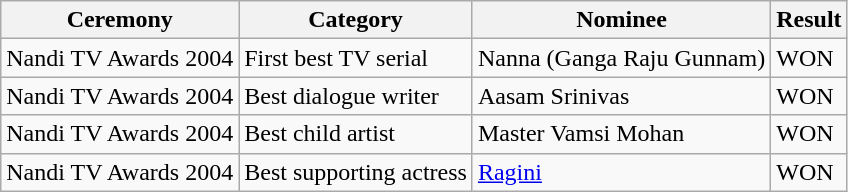<table class="wikitable">
<tr>
<th>Ceremony</th>
<th>Category</th>
<th>Nominee</th>
<th>Result</th>
</tr>
<tr>
<td>Nandi TV Awards 2004</td>
<td>First best TV serial</td>
<td>Nanna (Ganga Raju Gunnam)</td>
<td>WON</td>
</tr>
<tr>
<td>Nandi TV Awards 2004</td>
<td>Best dialogue writer</td>
<td>Aasam Srinivas</td>
<td>WON</td>
</tr>
<tr>
<td>Nandi TV Awards 2004</td>
<td>Best child artist</td>
<td>Master Vamsi Mohan</td>
<td>WON</td>
</tr>
<tr>
<td>Nandi TV Awards 2004</td>
<td>Best supporting actress</td>
<td><a href='#'>Ragini</a></td>
<td>WON</td>
</tr>
</table>
